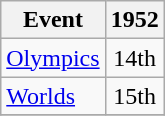<table class=wikitable>
<tr>
<th>Event</th>
<th>1952</th>
</tr>
<tr>
<td><a href='#'>Olympics</a></td>
<td align="center">14th</td>
</tr>
<tr>
<td><a href='#'>Worlds</a></td>
<td align="center">15th</td>
</tr>
<tr>
</tr>
</table>
